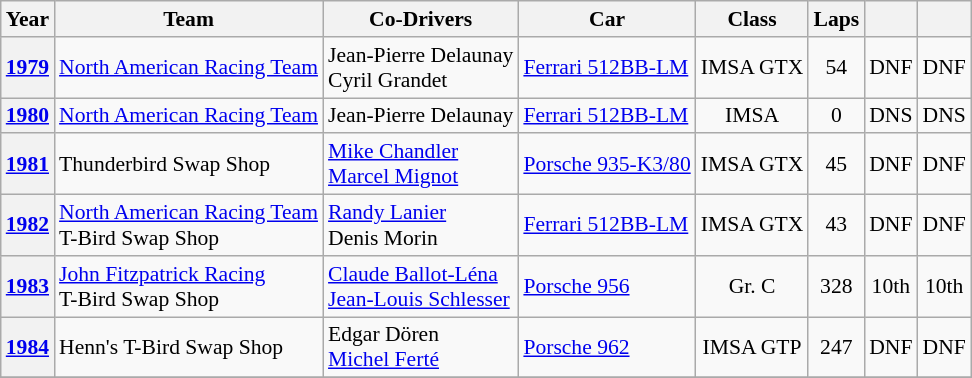<table class="wikitable" style="text-align:center; font-size:90%">
<tr>
<th>Year</th>
<th>Team</th>
<th>Co-Drivers</th>
<th>Car</th>
<th>Class</th>
<th>Laps</th>
<th></th>
<th></th>
</tr>
<tr>
<th><a href='#'>1979</a></th>
<td align="left"> <a href='#'>North American Racing Team</a></td>
<td align="left"> Jean-Pierre Delaunay<br> Cyril Grandet</td>
<td align="left"><a href='#'>Ferrari 512BB-LM</a></td>
<td>IMSA GTX</td>
<td>54</td>
<td>DNF</td>
<td>DNF</td>
</tr>
<tr>
<th><a href='#'>1980</a></th>
<td align="left"> <a href='#'>North American Racing Team</a></td>
<td align="left"> Jean-Pierre Delaunay</td>
<td align="left"><a href='#'>Ferrari 512BB-LM</a></td>
<td>IMSA</td>
<td>0</td>
<td>DNS</td>
<td>DNS</td>
</tr>
<tr>
<th><a href='#'>1981</a></th>
<td align="left"> Thunderbird Swap Shop</td>
<td align="left"> <a href='#'>Mike Chandler</a><br> <a href='#'>Marcel Mignot</a></td>
<td align="left"><a href='#'>Porsche 935-K3/80</a></td>
<td>IMSA GTX</td>
<td>45</td>
<td>DNF</td>
<td>DNF</td>
</tr>
<tr>
<th><a href='#'>1982</a></th>
<td align="left"> <a href='#'>North American Racing Team</a><br> T-Bird Swap Shop</td>
<td align="left"> <a href='#'>Randy Lanier</a><br> Denis Morin</td>
<td align="left"><a href='#'>Ferrari 512BB-LM</a></td>
<td>IMSA GTX</td>
<td>43</td>
<td>DNF</td>
<td>DNF</td>
</tr>
<tr>
<th><a href='#'>1983</a></th>
<td align="left"> <a href='#'>John Fitzpatrick Racing</a><br> T-Bird Swap Shop</td>
<td align="left"> <a href='#'>Claude Ballot-Léna</a><br> <a href='#'>Jean-Louis Schlesser</a></td>
<td align="left"><a href='#'>Porsche 956</a></td>
<td>Gr. C</td>
<td>328</td>
<td>10th</td>
<td>10th</td>
</tr>
<tr>
<th><a href='#'>1984</a></th>
<td align="left"> Henn's T-Bird Swap Shop</td>
<td align="left"> Edgar Dören<br> <a href='#'>Michel Ferté</a></td>
<td align="left"><a href='#'>Porsche 962</a></td>
<td>IMSA GTP</td>
<td>247</td>
<td>DNF</td>
<td>DNF</td>
</tr>
<tr>
</tr>
</table>
